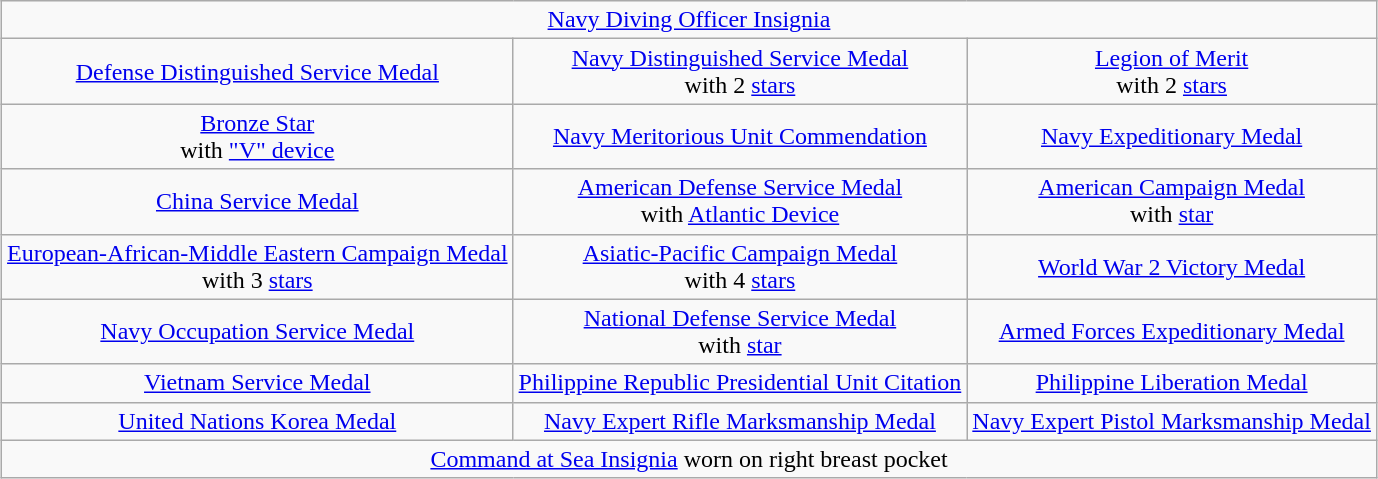<table class="wikitable" style="margin:1em auto; text-align:center;">
<tr>
<td colspan="3"><a href='#'>Navy Diving Officer Insignia</a></td>
</tr>
<tr>
<td><a href='#'>Defense Distinguished Service Medal</a></td>
<td><a href='#'>Navy Distinguished Service Medal</a><br>with 2 <a href='#'>stars</a></td>
<td><a href='#'>Legion of Merit</a><br> with 2 <a href='#'>stars</a></td>
</tr>
<tr>
<td><a href='#'>Bronze Star</a><br> with <a href='#'>"V" device</a></td>
<td><a href='#'>Navy Meritorious Unit Commendation</a></td>
<td><a href='#'>Navy Expeditionary Medal</a></td>
</tr>
<tr>
<td><a href='#'>China Service Medal</a></td>
<td><a href='#'>American Defense Service Medal</a><br> with <a href='#'>Atlantic Device</a></td>
<td><a href='#'>American Campaign Medal</a><br> with <a href='#'>star</a></td>
</tr>
<tr>
<td><a href='#'>European-African-Middle Eastern Campaign Medal</a><br> with 3 <a href='#'>stars</a></td>
<td><a href='#'>Asiatic-Pacific Campaign Medal</a><br> with 4 <a href='#'>stars</a></td>
<td><a href='#'>World War 2 Victory Medal</a></td>
</tr>
<tr>
<td><a href='#'>Navy Occupation Service Medal</a></td>
<td><a href='#'>National Defense Service Medal</a><br> with <a href='#'>star</a></td>
<td><a href='#'>Armed Forces Expeditionary Medal</a></td>
</tr>
<tr>
<td><a href='#'>Vietnam Service Medal</a></td>
<td><a href='#'>Philippine Republic Presidential Unit Citation</a></td>
<td><a href='#'>Philippine Liberation Medal</a></td>
</tr>
<tr>
<td><a href='#'>United Nations Korea Medal</a></td>
<td><a href='#'>Navy Expert Rifle Marksmanship Medal</a></td>
<td><a href='#'>Navy Expert Pistol Marksmanship Medal</a></td>
</tr>
<tr>
<td colspan="3"><a href='#'>Command at Sea Insignia</a> worn on right breast pocket</td>
</tr>
</table>
